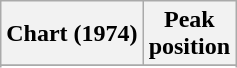<table class="wikitable plainrowheaders" style="text-align:center">
<tr>
<th>Chart (1974)</th>
<th>Peak<br>position</th>
</tr>
<tr>
</tr>
<tr>
</tr>
</table>
